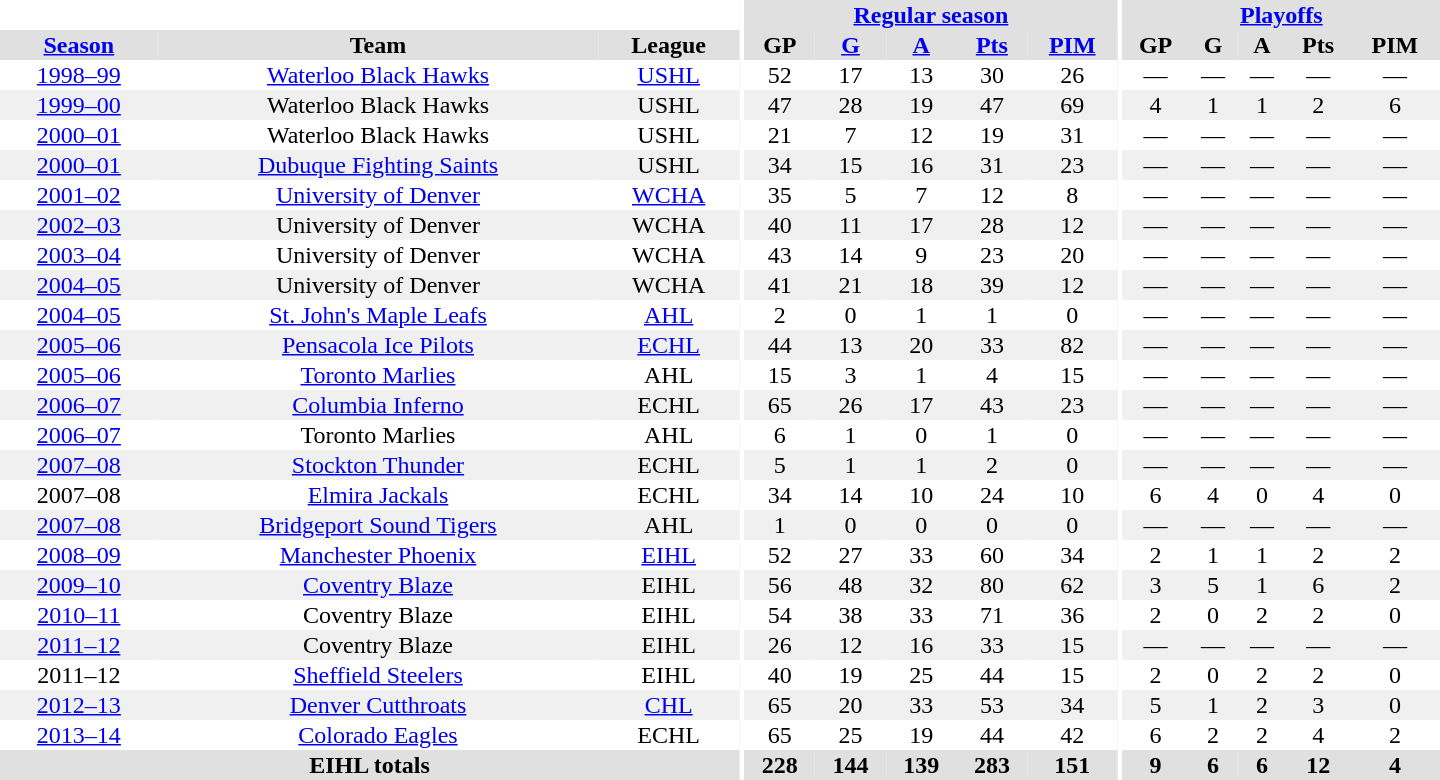<table border="0" cellpadding="1" cellspacing="0" style="text-align:center; width:60em">
<tr bgcolor="#e0e0e0">
<th colspan="3" bgcolor="#ffffff"></th>
<th rowspan="99" bgcolor="#ffffff"></th>
<th colspan="5"><a href='#'>Regular season</a></th>
<th rowspan="99" bgcolor="#ffffff"></th>
<th colspan="5"><a href='#'>Playoffs</a></th>
</tr>
<tr bgcolor="#e0e0e0">
<th><a href='#'>Season</a></th>
<th>Team</th>
<th>League</th>
<th>GP</th>
<th><a href='#'>G</a></th>
<th><a href='#'>A</a></th>
<th><a href='#'>Pts</a></th>
<th><a href='#'>PIM</a></th>
<th>GP</th>
<th>G</th>
<th>A</th>
<th>Pts</th>
<th>PIM</th>
</tr>
<tr ALIGN="center">
<td><a href='#'>1998–99</a></td>
<td><a href='#'>Waterloo Black Hawks</a></td>
<td><a href='#'>USHL</a></td>
<td>52</td>
<td>17</td>
<td>13</td>
<td>30</td>
<td>26</td>
<td>—</td>
<td>—</td>
<td>—</td>
<td>—</td>
<td>—</td>
</tr>
<tr ALIGN="center" bgcolor="#f0f0f0">
<td><a href='#'>1999–00</a></td>
<td>Waterloo Black Hawks</td>
<td>USHL</td>
<td>47</td>
<td>28</td>
<td>19</td>
<td>47</td>
<td>69</td>
<td>4</td>
<td>1</td>
<td>1</td>
<td>2</td>
<td>6</td>
</tr>
<tr ALIGN="center">
<td><a href='#'>2000–01</a></td>
<td>Waterloo Black Hawks</td>
<td>USHL</td>
<td>21</td>
<td>7</td>
<td>12</td>
<td>19</td>
<td>31</td>
<td>—</td>
<td>—</td>
<td>—</td>
<td>—</td>
<td>—</td>
</tr>
<tr ALIGN="center" bgcolor="#f0f0f0">
<td><a href='#'>2000–01</a></td>
<td><a href='#'>Dubuque Fighting Saints</a></td>
<td>USHL</td>
<td>34</td>
<td>15</td>
<td>16</td>
<td>31</td>
<td>23</td>
<td>—</td>
<td>—</td>
<td>—</td>
<td>—</td>
<td>—</td>
</tr>
<tr ALIGN="center">
<td><a href='#'>2001–02</a></td>
<td><a href='#'>University of Denver</a></td>
<td><a href='#'>WCHA</a></td>
<td>35</td>
<td>5</td>
<td>7</td>
<td>12</td>
<td>8</td>
<td>—</td>
<td>—</td>
<td>—</td>
<td>—</td>
<td>—</td>
</tr>
<tr ALIGN="center" bgcolor="#f0f0f0">
<td><a href='#'>2002–03</a></td>
<td>University of Denver</td>
<td>WCHA</td>
<td>40</td>
<td>11</td>
<td>17</td>
<td>28</td>
<td>12</td>
<td>—</td>
<td>—</td>
<td>—</td>
<td>—</td>
<td>—</td>
</tr>
<tr ALIGN="center">
<td><a href='#'>2003–04</a></td>
<td>University of Denver</td>
<td>WCHA</td>
<td>43</td>
<td>14</td>
<td>9</td>
<td>23</td>
<td>20</td>
<td>—</td>
<td>—</td>
<td>—</td>
<td>—</td>
<td>—</td>
</tr>
<tr ALIGN="center" bgcolor="#f0f0f0">
<td><a href='#'>2004–05</a></td>
<td>University of Denver</td>
<td>WCHA</td>
<td>41</td>
<td>21</td>
<td>18</td>
<td>39</td>
<td>12</td>
<td>—</td>
<td>—</td>
<td>—</td>
<td>—</td>
<td>—</td>
</tr>
<tr ALIGN="center">
<td><a href='#'>2004–05</a></td>
<td><a href='#'>St. John's Maple Leafs</a></td>
<td><a href='#'>AHL</a></td>
<td>2</td>
<td>0</td>
<td>1</td>
<td>1</td>
<td>0</td>
<td>—</td>
<td>—</td>
<td>—</td>
<td>—</td>
<td>—</td>
</tr>
<tr ALIGN="center" bgcolor="#f0f0f0">
<td><a href='#'>2005–06</a></td>
<td><a href='#'>Pensacola Ice Pilots</a></td>
<td><a href='#'>ECHL</a></td>
<td>44</td>
<td>13</td>
<td>20</td>
<td>33</td>
<td>82</td>
<td>—</td>
<td>—</td>
<td>—</td>
<td>—</td>
<td>—</td>
</tr>
<tr ALIGN="center">
<td><a href='#'>2005–06</a></td>
<td><a href='#'>Toronto Marlies</a></td>
<td>AHL</td>
<td>15</td>
<td>3</td>
<td>1</td>
<td>4</td>
<td>15</td>
<td>—</td>
<td>—</td>
<td>—</td>
<td>—</td>
<td>—</td>
</tr>
<tr ALIGN="center" bgcolor="#f0f0f0">
<td><a href='#'>2006–07</a></td>
<td><a href='#'>Columbia Inferno</a></td>
<td>ECHL</td>
<td>65</td>
<td>26</td>
<td>17</td>
<td>43</td>
<td>23</td>
<td>—</td>
<td>—</td>
<td>—</td>
<td>—</td>
<td>—</td>
</tr>
<tr ALIGN="center">
<td><a href='#'>2006–07</a></td>
<td>Toronto Marlies</td>
<td>AHL</td>
<td>6</td>
<td>1</td>
<td>0</td>
<td>1</td>
<td>0</td>
<td>—</td>
<td>—</td>
<td>—</td>
<td>—</td>
<td>—</td>
</tr>
<tr ALIGN="center" bgcolor="#f0f0f0">
<td><a href='#'>2007–08</a></td>
<td><a href='#'>Stockton Thunder</a></td>
<td>ECHL</td>
<td>5</td>
<td>1</td>
<td>1</td>
<td>2</td>
<td>0</td>
<td>—</td>
<td>—</td>
<td>—</td>
<td>—</td>
<td>—</td>
</tr>
<tr ALIGN="center">
<td>2007–08</td>
<td><a href='#'>Elmira Jackals</a></td>
<td>ECHL</td>
<td>34</td>
<td>14</td>
<td>10</td>
<td>24</td>
<td>10</td>
<td>6</td>
<td>4</td>
<td>0</td>
<td>4</td>
<td>0</td>
</tr>
<tr ALIGN="center" bgcolor="#f0f0f0">
<td><a href='#'>2007–08</a></td>
<td><a href='#'>Bridgeport Sound Tigers</a></td>
<td>AHL</td>
<td>1</td>
<td>0</td>
<td>0</td>
<td>0</td>
<td>0</td>
<td>—</td>
<td>—</td>
<td>—</td>
<td>—</td>
<td>—</td>
</tr>
<tr ALIGN="center">
<td><a href='#'>2008–09</a></td>
<td><a href='#'>Manchester Phoenix</a></td>
<td><a href='#'>EIHL</a></td>
<td>52</td>
<td>27</td>
<td>33</td>
<td>60</td>
<td>34</td>
<td>2</td>
<td>1</td>
<td>1</td>
<td>2</td>
<td>2</td>
</tr>
<tr ALIGN="center" bgcolor="#f0f0f0">
<td><a href='#'>2009–10</a></td>
<td><a href='#'>Coventry Blaze</a></td>
<td>EIHL</td>
<td>56</td>
<td>48</td>
<td>32</td>
<td>80</td>
<td>62</td>
<td>3</td>
<td>5</td>
<td>1</td>
<td>6</td>
<td>2</td>
</tr>
<tr ALIGN="center">
<td><a href='#'>2010–11</a></td>
<td>Coventry Blaze</td>
<td>EIHL</td>
<td>54</td>
<td>38</td>
<td>33</td>
<td>71</td>
<td>36</td>
<td>2</td>
<td>0</td>
<td>2</td>
<td>2</td>
<td>0</td>
</tr>
<tr ALIGN="center" bgcolor="#f0f0f0">
<td><a href='#'>2011–12</a></td>
<td>Coventry Blaze</td>
<td>EIHL</td>
<td>26</td>
<td>12</td>
<td>16</td>
<td>33</td>
<td>15</td>
<td>—</td>
<td>—</td>
<td>—</td>
<td>—</td>
<td>—</td>
</tr>
<tr ALIGN="center">
<td>2011–12</td>
<td><a href='#'>Sheffield Steelers</a></td>
<td>EIHL</td>
<td>40</td>
<td>19</td>
<td>25</td>
<td>44</td>
<td>15</td>
<td>2</td>
<td>0</td>
<td>2</td>
<td>2</td>
<td>0</td>
</tr>
<tr ALIGN="center" bgcolor="#f0f0f0">
<td><a href='#'>2012–13</a></td>
<td><a href='#'>Denver Cutthroats</a></td>
<td><a href='#'>CHL</a></td>
<td>65</td>
<td>20</td>
<td>33</td>
<td>53</td>
<td>34</td>
<td>5</td>
<td>1</td>
<td>2</td>
<td>3</td>
<td>0</td>
</tr>
<tr ALIGN="center">
<td><a href='#'>2013–14</a></td>
<td><a href='#'>Colorado Eagles</a></td>
<td>ECHL</td>
<td>65</td>
<td>25</td>
<td>19</td>
<td>44</td>
<td>42</td>
<td>6</td>
<td>2</td>
<td>2</td>
<td>4</td>
<td>2</td>
</tr>
<tr ALIGN="center" bgcolor="#e0e0e0">
<th colspan="3">EIHL totals</th>
<th ALIGN="center">228</th>
<th ALIGN="center">144</th>
<th ALIGN="center">139</th>
<th ALIGN="center">283</th>
<th ALIGN="center">151</th>
<th ALIGN="center">9</th>
<th ALIGN="center">6</th>
<th ALIGN="center">6</th>
<th ALIGN="center">12</th>
<th ALIGN="center">4</th>
</tr>
</table>
